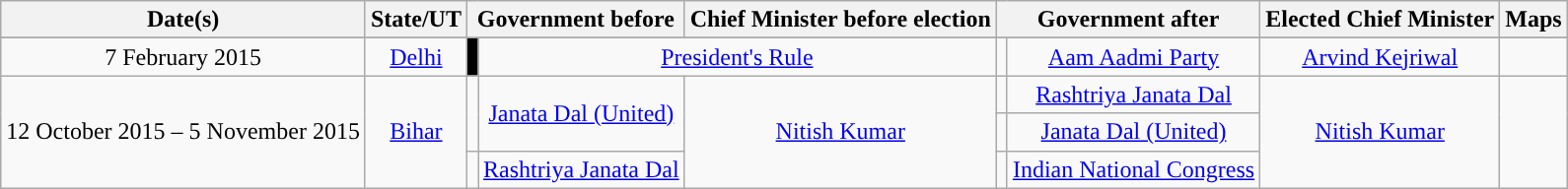<table class="wikitable sortable">
<tr>
<th>Date(s)</th>
<th>State/UT</th>
<th colspan="2">Government before</th>
<th>Chief Minister before election</th>
<th colspan="2">Government after</th>
<th>Elected Chief Minister</th>
<th>Maps</th>
</tr>
<tr style="text-align:center;">
</tr>
<tr style="text-align:center;">
<td>7 February 2015</td>
<td><a href='#'>Delhi</a></td>
<td bgcolor="#000000"></td>
<td colspan="2" align="center"><a href='#'>President's Rule</a></td>
<td></td>
<td><a href='#'>Aam Aadmi Party</a></td>
<td><a href='#'>Arvind Kejriwal</a></td>
<td></td>
</tr>
<tr style="text-align:center;">
<td rowspan=3>12 October 2015 – 5 November 2015</td>
<td rowspan=3><a href='#'>Bihar</a></td>
<td rowspan=2></td>
<td rowspan=2><a href='#'>Janata Dal (United)</a></td>
<td rowspan=3><a href='#'>Nitish Kumar</a></td>
<td></td>
<td><a href='#'>Rashtriya Janata Dal</a></td>
<td rowspan=4><a href='#'>Nitish Kumar</a></td>
<td rowspan=4></td>
</tr>
<tr style="text-align:center;">
<td></td>
<td><a href='#'>Janata Dal (United)</a></td>
</tr>
<tr style="text-align:center;">
<td></td>
<td><a href='#'>Rashtriya Janata Dal</a></td>
<td></td>
<td><a href='#'>Indian National Congress</a></td>
</tr>
</table>
